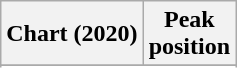<table class="wikitable sortable plainrowheaders" style="text-align:center">
<tr>
<th scope="col">Chart (2020)</th>
<th scope="col">Peak<br>position</th>
</tr>
<tr>
</tr>
<tr>
</tr>
<tr>
</tr>
<tr>
</tr>
</table>
